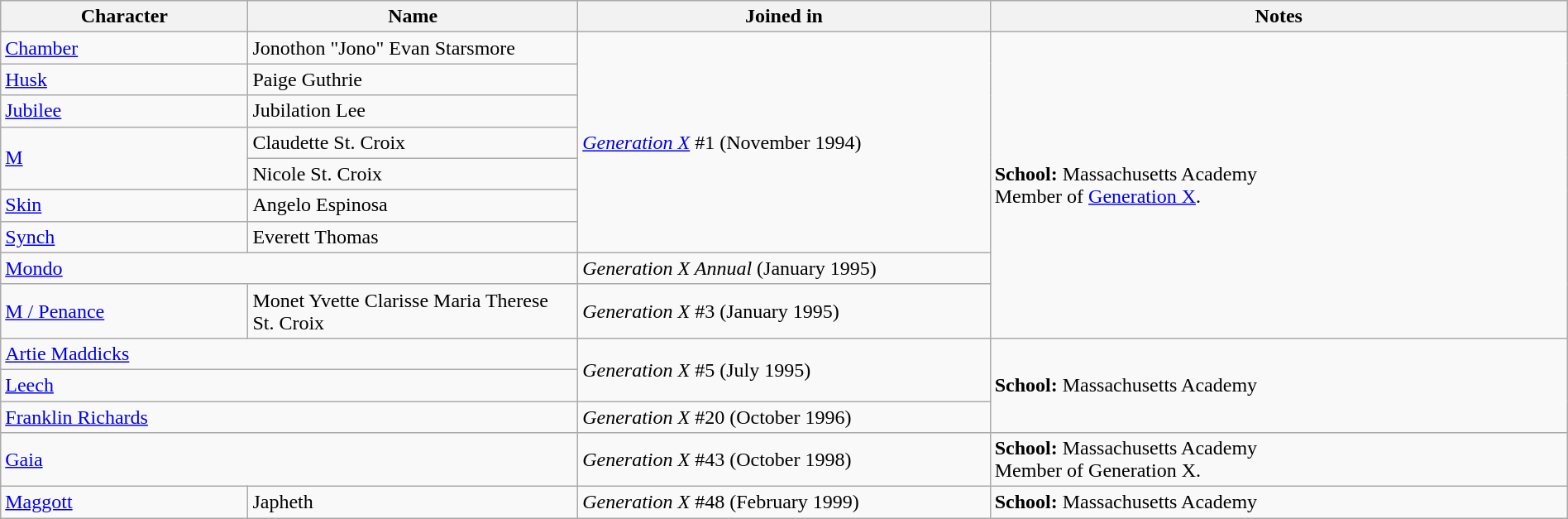<table class="wikitable sortable" style="width:100%;">
<tr>
<th style="width:15%;">Character</th>
<th style="width:20%;">Name</th>
<th style="width:25%;">Joined in</th>
<th style="width:35%;">Notes</th>
</tr>
<tr>
<td><a href='#'>Chamber</a></td>
<td>Jonothon "Jono" Evan Starsmore</td>
<td rowspan=7><em><a href='#'>Generation X</a></em> #1 (November 1994)</td>
<td rowspan=9><strong>School:</strong> Massachusetts Academy<br>Member of <a href='#'>Generation X</a>.</td>
</tr>
<tr>
<td><a href='#'>Husk</a></td>
<td>Paige Guthrie</td>
</tr>
<tr>
<td><a href='#'>Jubilee</a></td>
<td>Jubilation Lee</td>
</tr>
<tr>
<td rowspan=2><a href='#'>M</a></td>
<td>Claudette St. Croix</td>
</tr>
<tr>
<td>Nicole St. Croix</td>
</tr>
<tr>
<td><a href='#'>Skin</a></td>
<td>Angelo Espinosa</td>
</tr>
<tr>
<td><a href='#'>Synch</a></td>
<td>Everett Thomas</td>
</tr>
<tr>
<td colspan=2><a href='#'>Mondo</a></td>
<td><em>Generation X Annual</em> (January 1995)</td>
</tr>
<tr>
<td><a href='#'>M / Penance</a></td>
<td>Monet Yvette Clarisse Maria Therese St. Croix</td>
<td><em>Generation X</em> #3 (January 1995)</td>
</tr>
<tr>
<td colspan=2><a href='#'>Artie Maddicks</a></td>
<td rowspan=2><em>Generation X</em> #5 (July 1995)</td>
<td rowspan=3><strong>School:</strong> Massachusetts Academy</td>
</tr>
<tr>
<td colspan=2><a href='#'>Leech</a></td>
</tr>
<tr>
<td colspan=2><a href='#'>Franklin Richards</a></td>
<td><em>Generation X</em> #20 (October 1996)</td>
</tr>
<tr>
<td colspan=2><a href='#'>Gaia</a></td>
<td><em>Generation X</em> #43 (October 1998)</td>
<td><strong>School:</strong> Massachusetts Academy<br>Member of Generation X.</td>
</tr>
<tr>
<td><a href='#'>Maggott</a></td>
<td>Japheth</td>
<td><em>Generation X</em> #48 (February 1999)</td>
<td><strong>School:</strong> Massachusetts Academy</td>
</tr>
</table>
